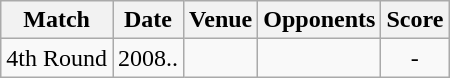<table class="wikitable" style="text-align:center;">
<tr>
<th>Match</th>
<th>Date</th>
<th>Venue</th>
<th>Opponents</th>
<th>Score</th>
</tr>
<tr>
<td>4th Round</td>
<td>2008..</td>
<td><a href='#'></a></td>
<td><a href='#'></a></td>
<td>-</td>
</tr>
</table>
